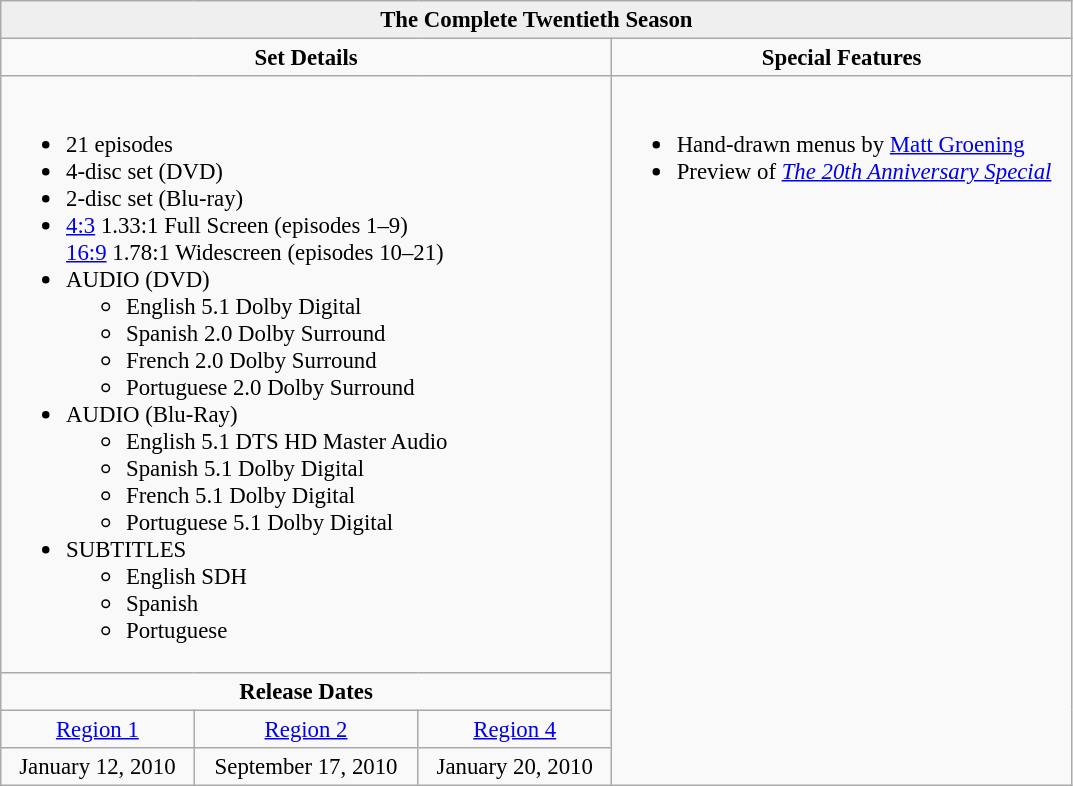<table class="wikitable" style="font-size: 95%;">
<tr>
<th colspan="4" style="background:#EFEFEF;color:black;">The Complete Twentieth Season</th>
</tr>
<tr style="vertical-align:top; text-align:center;">
<td style="width:400px;" colspan="3"><strong>Set Details</strong></td>
<td style="width:300px; "><strong>Special Features</strong></td>
</tr>
<tr valign="top">
<td colspan="3"  style="text-align:left; width:400px;"><br><ul><li>21 episodes</li><li>4-disc set (DVD)</li><li>2-disc set (Blu-ray)</li><li><a href='#'>4:3</a> 1.33:1 Full Screen (episodes 1–9)<br><a href='#'>16:9</a> 1.78:1 Widescreen (episodes 10–21)</li><li>AUDIO (DVD)<ul><li>English 5.1 Dolby Digital</li><li>Spanish 2.0 Dolby Surround</li><li>French 2.0 Dolby Surround</li><li>Portuguese 2.0 Dolby Surround</li></ul></li><li>AUDIO (Blu-Ray)<ul><li>English 5.1 DTS HD Master Audio</li><li>Spanish 5.1 Dolby Digital</li><li>French 5.1 Dolby Digital</li><li>Portuguese 5.1 Dolby Digital</li></ul></li><li>SUBTITLES<ul><li>English SDH</li><li>Spanish</li><li>Portuguese</li></ul></li></ul></td>
<td rowspan="4"  style="text-align:left; width:300px;"><br><ul><li>Hand-drawn menus by <a href='#'>Matt Groening</a></li><li>Preview of <em><a href='#'>The 20th Anniversary Special</a></em></li></ul></td>
</tr>
<tr>
<td colspan="3" style="text-align:center;"><strong>Release Dates</strong></td>
</tr>
<tr>
<td style="text-align:center;"><a href='#'>Region 1</a></td>
<td style="text-align:center;"><a href='#'>Region 2</a></td>
<td style="text-align:center;"><a href='#'>Region 4</a></td>
</tr>
<tr style="text-align:center;">
<td>January 12, 2010</td>
<td>September 17, 2010</td>
<td>January 20, 2010</td>
</tr>
</table>
